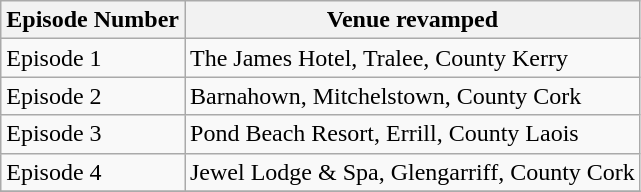<table class="wikitable">
<tr>
<th>Episode Number</th>
<th>Venue revamped</th>
</tr>
<tr>
<td>Episode 1</td>
<td>The James Hotel, Tralee, County Kerry</td>
</tr>
<tr>
<td>Episode 2</td>
<td>Barnahown, Mitchelstown, County Cork</td>
</tr>
<tr>
<td>Episode 3</td>
<td>Pond Beach Resort, Errill, County Laois</td>
</tr>
<tr>
<td>Episode 4</td>
<td>Jewel Lodge & Spa, Glengarriff, County Cork</td>
</tr>
<tr>
</tr>
</table>
